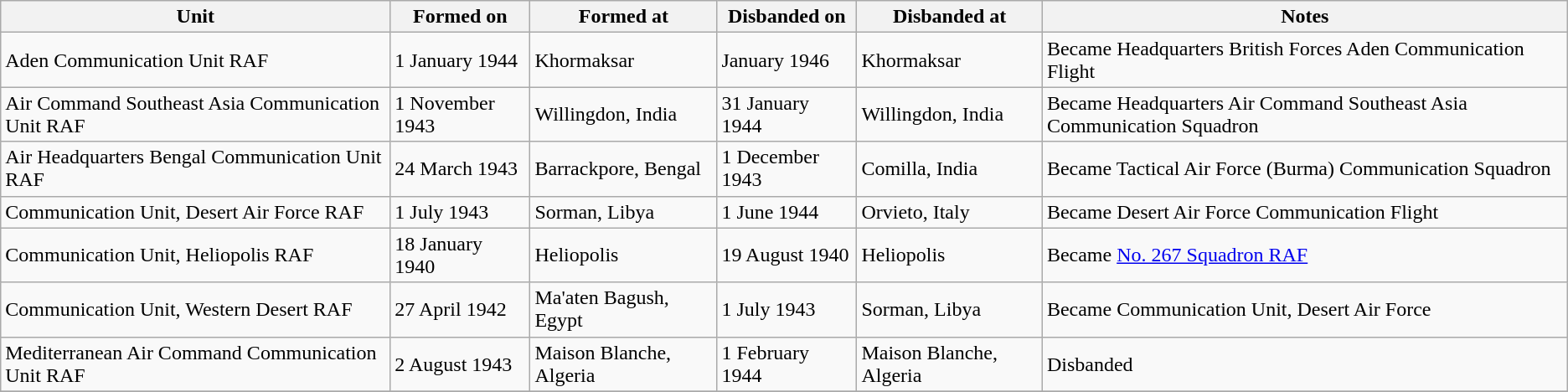<table class="wikitable sortable">
<tr>
<th>Unit</th>
<th>Formed on</th>
<th>Formed at</th>
<th>Disbanded on</th>
<th>Disbanded at</th>
<th>Notes</th>
</tr>
<tr>
<td>Aden Communication Unit RAF</td>
<td>1 January 1944</td>
<td>Khormaksar</td>
<td>January 1946</td>
<td>Khormaksar</td>
<td>Became Headquarters British Forces Aden Communication Flight</td>
</tr>
<tr>
<td>Air Command Southeast Asia Communication Unit RAF</td>
<td>1 November 1943</td>
<td>Willingdon, India</td>
<td>31 January 1944</td>
<td>Willingdon, India</td>
<td>Became Headquarters Air Command Southeast Asia Communication Squadron</td>
</tr>
<tr>
<td>Air Headquarters Bengal Communication Unit RAF</td>
<td>24 March 1943</td>
<td>Barrackpore, Bengal</td>
<td>1 December 1943</td>
<td>Comilla, India</td>
<td>Became Tactical Air Force (Burma) Communication Squadron</td>
</tr>
<tr>
<td>Communication Unit, Desert Air Force RAF</td>
<td>1 July 1943</td>
<td>Sorman, Libya</td>
<td>1 June 1944</td>
<td>Orvieto, Italy</td>
<td>Became Desert Air Force Communication Flight</td>
</tr>
<tr>
<td>Communication Unit, Heliopolis RAF</td>
<td>18 January 1940</td>
<td>Heliopolis</td>
<td>19 August 1940</td>
<td>Heliopolis</td>
<td>Became <a href='#'>No. 267 Squadron RAF</a></td>
</tr>
<tr>
<td>Communication Unit, Western Desert RAF</td>
<td>27 April 1942</td>
<td>Ma'aten Bagush, Egypt</td>
<td>1 July 1943</td>
<td>Sorman, Libya</td>
<td>Became Communication Unit, Desert Air Force</td>
</tr>
<tr>
<td>Mediterranean Air Command Communication Unit RAF</td>
<td>2 August 1943</td>
<td>Maison Blanche, Algeria</td>
<td>1 February 1944</td>
<td>Maison Blanche, Algeria</td>
<td>Disbanded</td>
</tr>
<tr>
</tr>
</table>
